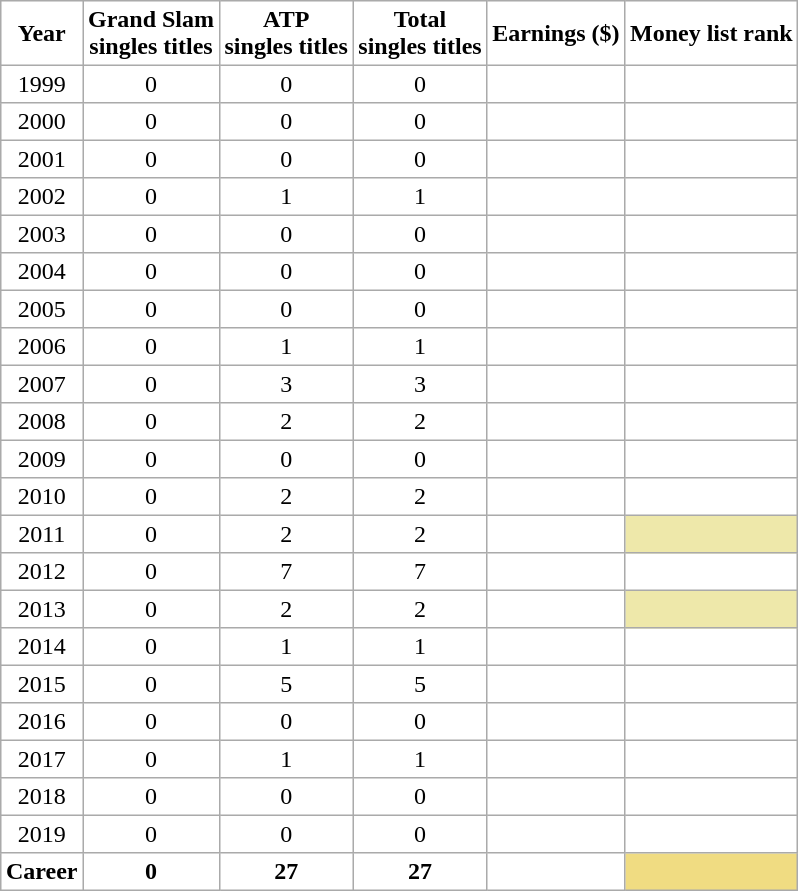<table cellpadding=3 cellspacing=0 border=1 style=font-align:centre;border:#aaa;solid:1;border-collapse:collapse;text-align:center>
<tr>
<th>Year</th>
<th>Grand Slam<br>singles titles</th>
<th>ATP<br>singles titles</th>
<th>Total<br>singles titles</th>
<th>Earnings ($)</th>
<th>Money list rank</th>
</tr>
<tr>
<td>1999</td>
<td>0</td>
<td>0</td>
<td>0</td>
<td align=right></td>
<td></td>
</tr>
<tr>
<td>2000</td>
<td>0</td>
<td>0</td>
<td>0</td>
<td align=right></td>
<td></td>
</tr>
<tr>
<td>2001</td>
<td>0</td>
<td>0</td>
<td>0</td>
<td align=right></td>
<td></td>
</tr>
<tr>
<td>2002</td>
<td>0</td>
<td>1</td>
<td>1</td>
<td align=right></td>
<td></td>
</tr>
<tr>
<td>2003</td>
<td>0</td>
<td>0</td>
<td>0</td>
<td align=right></td>
<td></td>
</tr>
<tr>
<td>2004</td>
<td>0</td>
<td>0</td>
<td>0</td>
<td align=right></td>
<td></td>
</tr>
<tr>
<td>2005</td>
<td>0</td>
<td>0</td>
<td>0</td>
<td align=right></td>
<td></td>
</tr>
<tr>
<td>2006</td>
<td>0</td>
<td>1</td>
<td>1</td>
<td align=right></td>
<td></td>
</tr>
<tr>
<td>2007</td>
<td>0</td>
<td>3</td>
<td>3</td>
<td align=right></td>
<td></td>
</tr>
<tr>
<td>2008</td>
<td>0</td>
<td>2</td>
<td>2</td>
<td align=right></td>
<td></td>
</tr>
<tr>
<td>2009</td>
<td>0</td>
<td>0</td>
<td>0</td>
<td align=right></td>
<td></td>
</tr>
<tr>
<td>2010</td>
<td>0</td>
<td>2</td>
<td>2</td>
<td align=right></td>
<td></td>
</tr>
<tr>
<td>2011</td>
<td>0</td>
<td>2</td>
<td>2</td>
<td align=right></td>
<td bgcolor=eee8aa></td>
</tr>
<tr>
<td>2012</td>
<td>0</td>
<td>7</td>
<td>7</td>
<td align=right></td>
<td></td>
</tr>
<tr>
<td>2013</td>
<td>0</td>
<td>2</td>
<td>2</td>
<td align=right></td>
<td bgcolor=eee8aa></td>
</tr>
<tr>
<td>2014</td>
<td>0</td>
<td>1</td>
<td>1</td>
<td align=right></td>
<td></td>
</tr>
<tr>
<td>2015</td>
<td>0</td>
<td>5</td>
<td>5</td>
<td align=right></td>
<td></td>
</tr>
<tr>
<td>2016</td>
<td>0</td>
<td>0</td>
<td>0</td>
<td align=right></td>
<td></td>
</tr>
<tr>
<td>2017</td>
<td>0</td>
<td>1</td>
<td>1</td>
<td align=right></td>
<td></td>
</tr>
<tr>
<td>2018</td>
<td>0</td>
<td>0</td>
<td>0</td>
<td align=right></td>
<td></td>
</tr>
<tr>
<td>2019</td>
<td>0</td>
<td>0</td>
<td>0</td>
<td align=right></td>
<td></td>
</tr>
<tr>
<th>Career</th>
<th>0</th>
<th>27</th>
<th>27</th>
<th></th>
<th bgcolor=f0dc82></th>
</tr>
</table>
